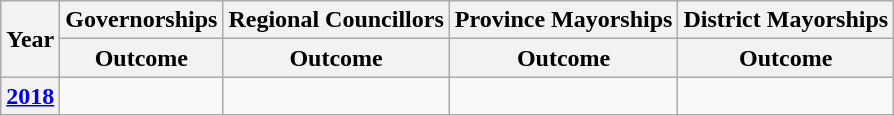<table class="wikitable">
<tr>
<th rowspan="2">Year</th>
<th>Governorships</th>
<th>Regional Councillors</th>
<th>Province Mayorships</th>
<th>District Mayorships</th>
</tr>
<tr>
<th>Outcome</th>
<th>Outcome</th>
<th>Outcome</th>
<th>Outcome</th>
</tr>
<tr>
<th><a href='#'>2018</a></th>
<td></td>
<td></td>
<td></td>
<td></td>
</tr>
</table>
